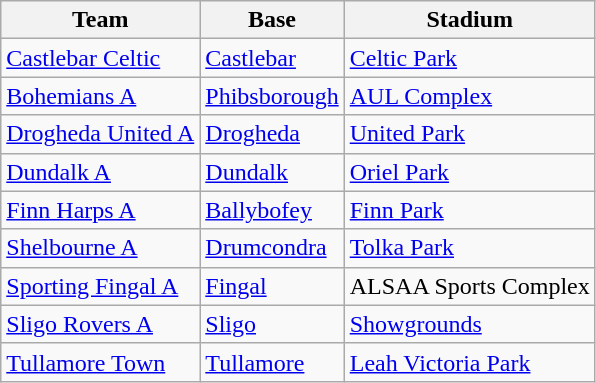<table class="wikitable sortable">
<tr>
<th>Team</th>
<th>Base</th>
<th>Stadium</th>
</tr>
<tr>
<td><a href='#'>Castlebar Celtic</a></td>
<td><a href='#'>Castlebar</a></td>
<td><a href='#'>Celtic Park</a></td>
</tr>
<tr>
<td><a href='#'>Bohemians A</a></td>
<td><a href='#'>Phibsborough</a></td>
<td><a href='#'>AUL Complex</a></td>
</tr>
<tr>
<td><a href='#'>Drogheda United A</a></td>
<td><a href='#'>Drogheda</a></td>
<td><a href='#'>United Park</a></td>
</tr>
<tr>
<td><a href='#'>Dundalk A</a></td>
<td><a href='#'>Dundalk</a></td>
<td><a href='#'>Oriel Park</a></td>
</tr>
<tr>
<td><a href='#'>Finn Harps A</a></td>
<td><a href='#'>Ballybofey</a></td>
<td><a href='#'>Finn Park</a></td>
</tr>
<tr>
<td><a href='#'>Shelbourne A</a></td>
<td><a href='#'>Drumcondra</a></td>
<td><a href='#'>Tolka Park</a></td>
</tr>
<tr>
<td><a href='#'>Sporting Fingal A</a></td>
<td><a href='#'>Fingal</a></td>
<td>ALSAA Sports Complex</td>
</tr>
<tr>
<td><a href='#'>Sligo Rovers A</a></td>
<td><a href='#'>Sligo</a></td>
<td><a href='#'>Showgrounds</a></td>
</tr>
<tr>
<td><a href='#'>Tullamore Town</a></td>
<td><a href='#'>Tullamore</a></td>
<td><a href='#'>Leah Victoria Park</a></td>
</tr>
</table>
